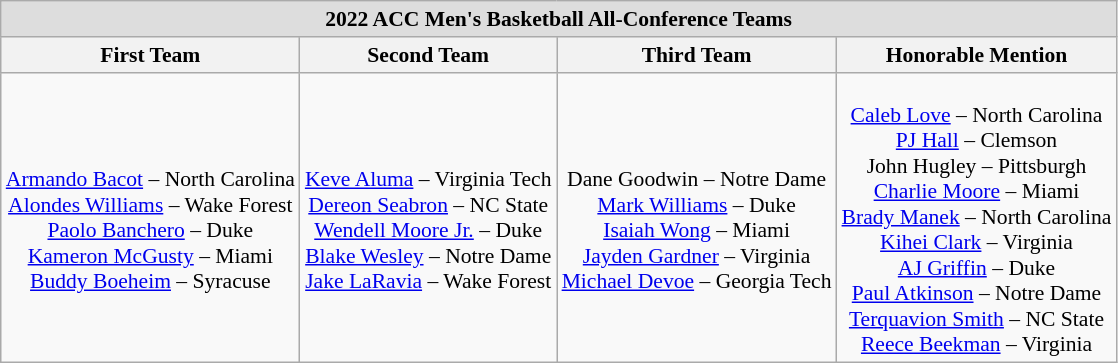<table class="wikitable" style="white-space:nowrap; text-align:center; font-size:90%;">
<tr>
<td colspan="7" style="background:#ddd;"><strong>2022 ACC Men's Basketball All-Conference Teams</strong></td>
</tr>
<tr>
<th>First Team</th>
<th>Second Team</th>
<th>Third Team</th>
<th>Honorable Mention</th>
</tr>
<tr>
<td><br><a href='#'>Armando Bacot</a> – North Carolina<br>
<a href='#'>Alondes Williams</a> – Wake Forest<br>
<a href='#'>Paolo Banchero</a> – Duke<br>
<a href='#'>Kameron McGusty</a> – Miami<br>
<a href='#'>Buddy Boeheim</a> – Syracuse</td>
<td><br><a href='#'>Keve Aluma</a> – Virginia Tech<br>
<a href='#'>Dereon Seabron</a> – NC State<br>
<a href='#'>Wendell Moore Jr.</a> – Duke<br>
<a href='#'>Blake Wesley</a> – Notre Dame<br>
<a href='#'>Jake LaRavia</a> – Wake Forest</td>
<td><br>Dane Goodwin – Notre Dame<br>
<a href='#'>Mark Williams</a> – Duke<br>
<a href='#'>Isaiah Wong</a> – Miami<br>
<a href='#'>Jayden Gardner</a> – Virginia<br>
<a href='#'>Michael Devoe</a> – Georgia Tech</td>
<td><br><a href='#'>Caleb Love</a> – North Carolina<br>
<a href='#'>PJ Hall</a> – Clemson<br>
John Hugley – Pittsburgh<br>
<a href='#'>Charlie Moore</a> – Miami<br>
<a href='#'>Brady Manek</a> – North Carolina<br>
<a href='#'>Kihei Clark</a> – Virginia<br>
<a href='#'>AJ Griffin</a> – Duke<br>
<a href='#'>Paul Atkinson</a> – Notre Dame<br>
<a href='#'>Terquavion Smith</a> – NC State<br>
<a href='#'>Reece Beekman</a> – Virginia</td>
</tr>
</table>
